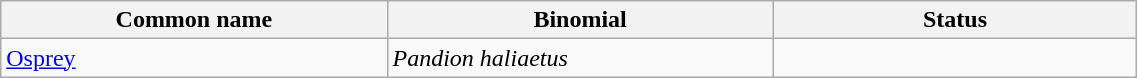<table width=60% class="wikitable">
<tr>
<th width=34%>Common name</th>
<th width=34%>Binomial</th>
<th width=32%>Status</th>
</tr>
<tr>
<td><a href='#'>Osprey</a></td>
<td><em>Pandion haliaetus</em></td>
<td></td>
</tr>
</table>
